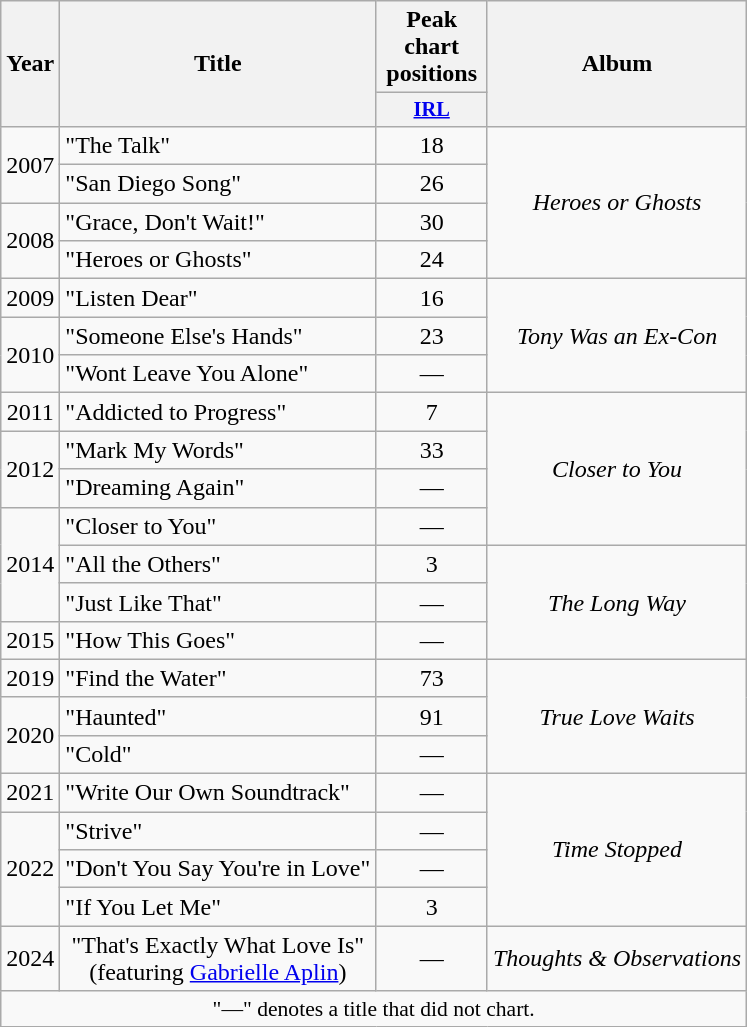<table class="wikitable" style="text-align:center;">
<tr>
<th scope="col" rowspan="2">Year</th>
<th scope="col" rowspan="2">Title</th>
<th scope="col" colspan="1">Peak chart positions</th>
<th scope="col" rowspan="2">Album</th>
</tr>
<tr>
<th scope="col" style="width:5em;font-size:85%"><a href='#'>IRL</a><br></th>
</tr>
<tr>
<td rowspan="2">2007</td>
<td style="text-align:left;">"The Talk"</td>
<td>18</td>
<td rowspan="4"><em>Heroes or Ghosts</em></td>
</tr>
<tr>
<td style="text-align:left;">"San Diego Song"</td>
<td>26</td>
</tr>
<tr>
<td rowspan="2">2008</td>
<td style="text-align:left;">"Grace, Don't Wait!"</td>
<td>30</td>
</tr>
<tr>
<td style="text-align:left;">"Heroes or Ghosts"</td>
<td>24</td>
</tr>
<tr>
<td>2009</td>
<td style="text-align:left;">"Listen Dear"</td>
<td>16</td>
<td rowspan="3"><em>Tony Was an Ex-Con</em></td>
</tr>
<tr>
<td rowspan="2">2010</td>
<td style="text-align:left;">"Someone Else's Hands"</td>
<td>23</td>
</tr>
<tr>
<td style="text-align:left;">"Wont Leave You Alone"</td>
<td>—</td>
</tr>
<tr>
<td>2011</td>
<td style="text-align:left;">"Addicted to Progress"</td>
<td>7</td>
<td rowspan="4"><em>Closer to You</em></td>
</tr>
<tr>
<td rowspan="2">2012</td>
<td style="text-align:left;">"Mark My Words"</td>
<td>33</td>
</tr>
<tr>
<td style="text-align:left;">"Dreaming Again"</td>
<td>—</td>
</tr>
<tr>
<td rowspan="3">2014</td>
<td style="text-align:left;">"Closer to You"</td>
<td>—</td>
</tr>
<tr>
<td style="text-align:left;">"All the Others"</td>
<td>3</td>
<td rowspan="3"><em>The Long Way</em></td>
</tr>
<tr>
<td style="text-align:left;">"Just Like That"</td>
<td>—</td>
</tr>
<tr>
<td>2015</td>
<td style="text-align:left;">"How This Goes"</td>
<td>—</td>
</tr>
<tr>
<td>2019</td>
<td style="text-align:left;">"Find the Water"</td>
<td>73<br></td>
<td rowspan="3"><em>True Love Waits</em></td>
</tr>
<tr>
<td rowspan="2">2020</td>
<td style="text-align:left;">"Haunted"</td>
<td>91<br></td>
</tr>
<tr>
<td style="text-align:left;">"Cold"</td>
<td>—</td>
</tr>
<tr>
<td>2021</td>
<td style="text-align:left;">"Write Our Own Soundtrack"</td>
<td>—</td>
<td rowspan="4"><em>Time Stopped</em></td>
</tr>
<tr>
<td rowspan="3">2022</td>
<td style="text-align:left;">"Strive"</td>
<td>—</td>
</tr>
<tr>
<td>"Don't You Say You're in Love"</td>
<td>—</td>
</tr>
<tr>
<td style="text-align:left;">"If You Let Me"</td>
<td>3</td>
</tr>
<tr>
<td>2024</td>
<td>"That's Exactly What Love Is" <br> (featuring <a href='#'>Gabrielle Aplin</a>)</td>
<td>—</td>
<td><em>Thoughts & Observations</em></td>
</tr>
<tr>
<td colspan="4" style="font-size:90%">"—" denotes a title that did not chart.</td>
</tr>
</table>
